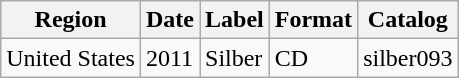<table class="wikitable">
<tr>
<th>Region</th>
<th>Date</th>
<th>Label</th>
<th>Format</th>
<th>Catalog</th>
</tr>
<tr>
<td>United States</td>
<td>2011</td>
<td>Silber</td>
<td>CD</td>
<td>silber093</td>
</tr>
</table>
